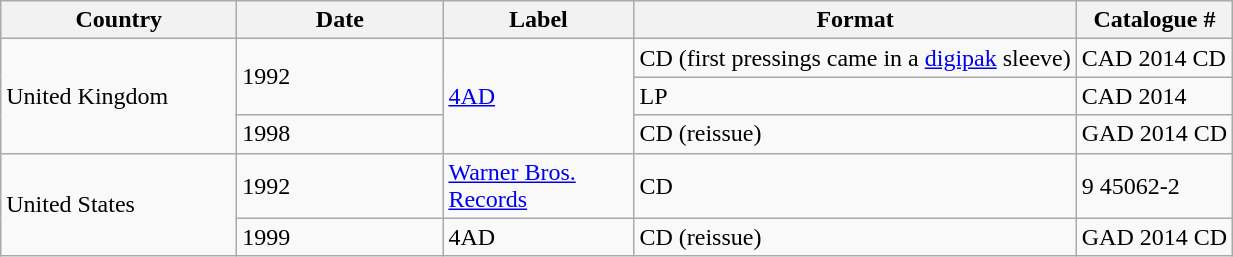<table class="wikitable">
<tr>
<th width="150px">Country</th>
<th width="130px">Date</th>
<th width="120px">Label</th>
<th>Format</th>
<th>Catalogue #</th>
</tr>
<tr>
<td rowspan="3">United Kingdom</td>
<td rowspan="2">1992</td>
<td rowspan="3"><a href='#'>4AD</a></td>
<td>CD (first pressings came in a <a href='#'>digipak</a> sleeve)</td>
<td>CAD 2014 CD</td>
</tr>
<tr>
<td>LP</td>
<td>CAD 2014</td>
</tr>
<tr>
<td>1998</td>
<td>CD (reissue)</td>
<td>GAD 2014 CD</td>
</tr>
<tr>
<td rowspan="2">United States</td>
<td>1992</td>
<td><a href='#'>Warner Bros. Records</a></td>
<td>CD</td>
<td>9 45062-2</td>
</tr>
<tr>
<td>1999</td>
<td>4AD</td>
<td>CD (reissue)</td>
<td>GAD 2014 CD</td>
</tr>
</table>
